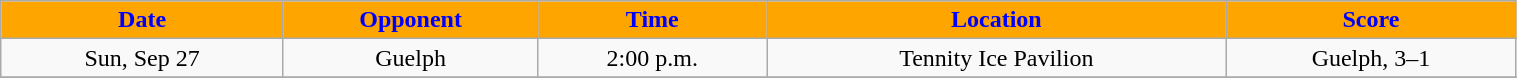<table class="wikitable" width="80%">
<tr align="center"  style=" background:orange;color:blue;">
<td><strong>Date</strong></td>
<td><strong>Opponent</strong></td>
<td><strong>Time</strong></td>
<td><strong>Location</strong></td>
<td><strong>Score</strong></td>
</tr>
<tr align="center" bgcolor="">
<td>Sun, Sep 27</td>
<td>Guelph</td>
<td>2:00 p.m.</td>
<td>Tennity Ice Pavilion</td>
<td>Guelph, 3–1</td>
</tr>
<tr align="center" bgcolor="">
</tr>
</table>
